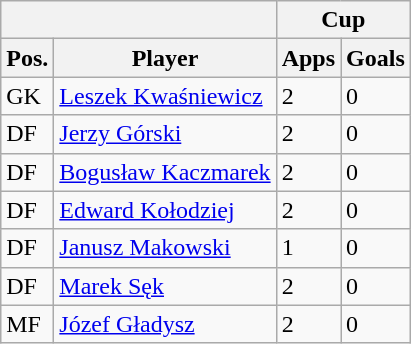<table class="wikitable" style="display: inline-table;">
<tr>
<th colspan="2"></th>
<th colspan="2">Cup</th>
</tr>
<tr>
<th>Pos.</th>
<th>Player</th>
<th>Apps</th>
<th>Goals</th>
</tr>
<tr>
<td>GK</td>
<td><a href='#'>Leszek Kwaśniewicz</a></td>
<td>2</td>
<td>0</td>
</tr>
<tr>
<td>DF</td>
<td><a href='#'>Jerzy Górski</a></td>
<td>2</td>
<td>0</td>
</tr>
<tr>
<td>DF</td>
<td><a href='#'>Bogusław Kaczmarek</a></td>
<td>2</td>
<td>0</td>
</tr>
<tr>
<td>DF</td>
<td><a href='#'>Edward Kołodziej</a></td>
<td>2</td>
<td>0</td>
</tr>
<tr>
<td>DF</td>
<td><a href='#'>Janusz Makowski</a></td>
<td>1</td>
<td>0</td>
</tr>
<tr>
<td>DF</td>
<td><a href='#'>Marek Sęk</a></td>
<td>2</td>
<td>0</td>
</tr>
<tr>
<td>MF</td>
<td><a href='#'>Józef Gładysz</a></td>
<td>2</td>
<td>0</td>
</tr>
</table>
